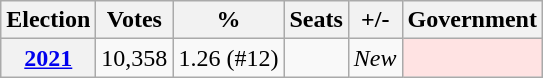<table class="wikitable" style="text-align:right;">
<tr>
<th>Election</th>
<th>Votes</th>
<th>%</th>
<th>Seats</th>
<th>+/-</th>
<th>Government</th>
</tr>
<tr>
<th><a href='#'>2021</a></th>
<td>10,358</td>
<td>1.26 (#12)</td>
<td></td>
<td><em>New</em></td>
<td align=center style="background:#FFE3E3;"></td>
</tr>
</table>
